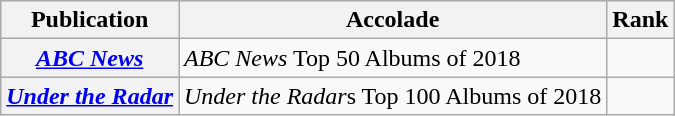<table class="wikitable sortable plainrowheaders">
<tr>
<th scope="col">Publication</th>
<th scope="col">Accolade</th>
<th scope="col">Rank</th>
</tr>
<tr>
<th scope="row"><em><a href='#'>ABC News</a></em></th>
<td><em>ABC News</em> Top 50 Albums of 2018</td>
<td></td>
</tr>
<tr>
<th scope="row"><em><a href='#'>Under the Radar</a></em></th>
<td><em>Under the Radar</em>s Top 100 Albums of 2018</td>
<td></td>
</tr>
</table>
